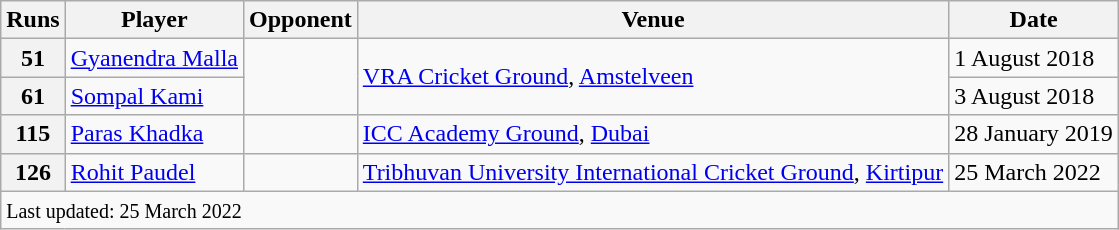<table class="wikitable sortable">
<tr>
<th>Runs</th>
<th>Player</th>
<th>Opponent</th>
<th>Venue</th>
<th>Date</th>
</tr>
<tr>
<th>51</th>
<td><a href='#'>Gyanendra Malla</a></td>
<td rowspan="2"></td>
<td rowspan="2"><a href='#'>VRA Cricket Ground</a>, <a href='#'>Amstelveen</a></td>
<td>1 August 2018</td>
</tr>
<tr>
<th>61</th>
<td><a href='#'>Sompal Kami</a></td>
<td>3 August 2018</td>
</tr>
<tr>
<th>115</th>
<td><a href='#'>Paras Khadka</a></td>
<td></td>
<td><a href='#'>ICC Academy Ground</a>, <a href='#'>Dubai</a></td>
<td>28 January 2019</td>
</tr>
<tr>
<th>126</th>
<td><a href='#'>Rohit Paudel</a></td>
<td></td>
<td><a href='#'>Tribhuvan University International Cricket Ground</a>, <a href='#'>Kirtipur</a></td>
<td>25 March 2022</td>
</tr>
<tr>
<td colspan="5"><small>Last updated: 25 March 2022</small></td>
</tr>
</table>
